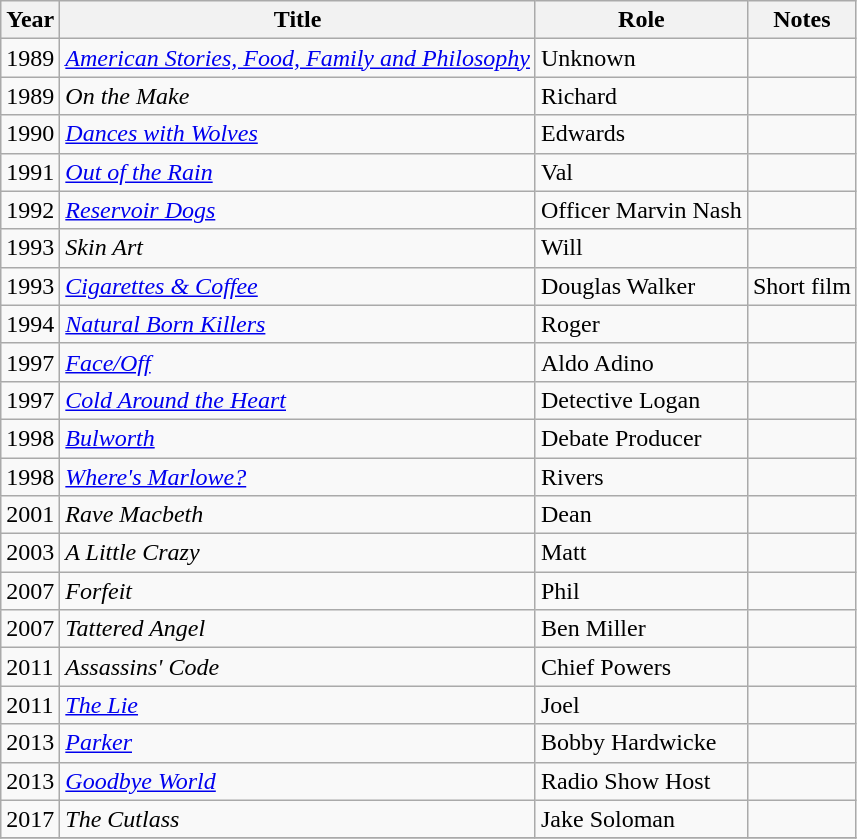<table class="wikitable sortable">
<tr>
<th>Year</th>
<th>Title</th>
<th>Role</th>
<th class="unsortable">Notes</th>
</tr>
<tr>
<td>1989</td>
<td><em><a href='#'>American Stories, Food, Family and Philosophy</a></em></td>
<td>Unknown</td>
<td></td>
</tr>
<tr>
<td>1989</td>
<td><em>On the Make</em></td>
<td>Richard</td>
<td></td>
</tr>
<tr>
<td>1990</td>
<td><em><a href='#'>Dances with Wolves</a></em></td>
<td>Edwards</td>
<td></td>
</tr>
<tr>
<td>1991</td>
<td><em><a href='#'>Out of the Rain</a></em></td>
<td>Val</td>
<td></td>
</tr>
<tr>
<td>1992</td>
<td><em><a href='#'>Reservoir Dogs</a></em></td>
<td>Officer Marvin Nash</td>
<td></td>
</tr>
<tr>
<td>1993</td>
<td><em>Skin Art</em></td>
<td>Will</td>
<td></td>
</tr>
<tr>
<td>1993</td>
<td><em><a href='#'>Cigarettes & Coffee</a></em></td>
<td>Douglas Walker</td>
<td>Short film</td>
</tr>
<tr>
<td>1994</td>
<td><em><a href='#'>Natural Born Killers</a></em></td>
<td>Roger</td>
<td></td>
</tr>
<tr>
<td>1997</td>
<td><em><a href='#'>Face/Off</a></em></td>
<td>Aldo Adino</td>
<td></td>
</tr>
<tr>
<td>1997</td>
<td><em><a href='#'>Cold Around the Heart</a></em></td>
<td>Detective Logan</td>
<td></td>
</tr>
<tr>
<td>1998</td>
<td><em><a href='#'>Bulworth</a></em></td>
<td>Debate Producer</td>
<td></td>
</tr>
<tr>
<td>1998</td>
<td><em><a href='#'>Where's Marlowe?</a></em></td>
<td>Rivers</td>
<td></td>
</tr>
<tr>
<td>2001</td>
<td><em>Rave Macbeth</em></td>
<td>Dean</td>
<td></td>
</tr>
<tr>
<td>2003</td>
<td><em>A Little Crazy</em></td>
<td>Matt</td>
<td></td>
</tr>
<tr>
<td>2007</td>
<td><em>Forfeit</em></td>
<td>Phil</td>
<td></td>
</tr>
<tr>
<td>2007</td>
<td><em>Tattered Angel</em></td>
<td>Ben Miller</td>
<td></td>
</tr>
<tr>
<td>2011</td>
<td><em>Assassins' Code</em></td>
<td>Chief Powers</td>
<td></td>
</tr>
<tr>
<td>2011</td>
<td><em><a href='#'>The Lie</a></em></td>
<td>Joel</td>
<td></td>
</tr>
<tr>
<td>2013</td>
<td><em><a href='#'>Parker</a></em></td>
<td>Bobby Hardwicke</td>
<td></td>
</tr>
<tr>
<td>2013</td>
<td><em><a href='#'>Goodbye World</a></em></td>
<td>Radio Show Host</td>
<td></td>
</tr>
<tr>
<td>2017</td>
<td><em>The Cutlass</em></td>
<td>Jake Soloman</td>
<td></td>
</tr>
<tr>
</tr>
</table>
